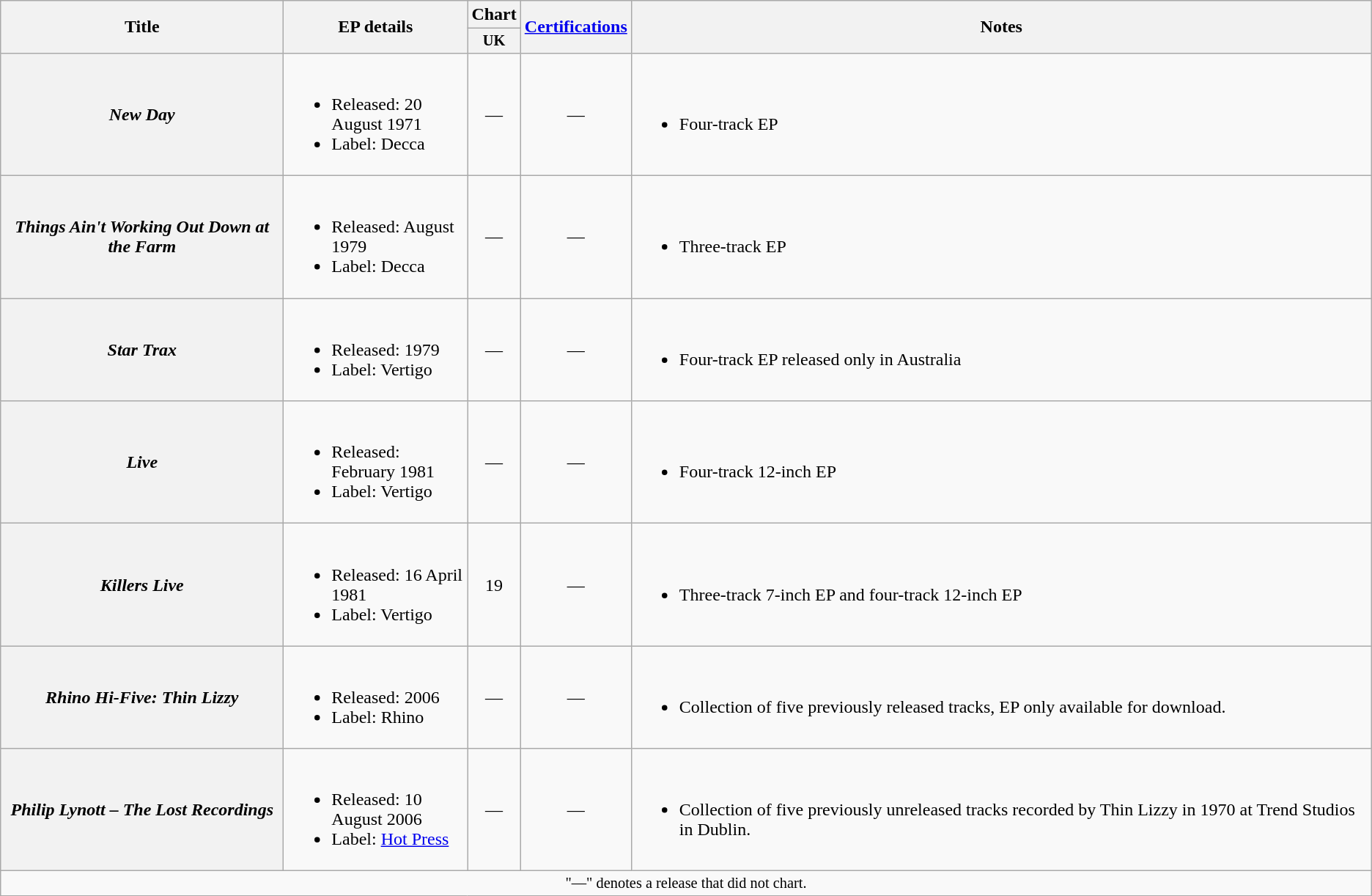<table class ="wikitable plainrowheaders">
<tr>
<th rowspan="2" width="250">Title</th>
<th rowspan="2" width="160">EP details</th>
<th colspan="1">Chart</th>
<th rowspan="2"><a href='#'>Certifications</a><br></th>
<th rowspan="2">Notes</th>
</tr>
<tr>
<th style="width:3em;font-size:85%">UK<br></th>
</tr>
<tr>
<th scope="row"><em>New Day</em></th>
<td><br><ul><li>Released: 20 August 1971</li><li>Label: Decca</li></ul></td>
<td align="center">—</td>
<td align="center">—</td>
<td><br><ul><li>Four-track EP</li></ul></td>
</tr>
<tr>
<th scope="row"><em>Things Ain't Working Out Down at the Farm</em></th>
<td><br><ul><li>Released: August 1979</li><li>Label: Decca</li></ul></td>
<td align="center">—</td>
<td align="center">—</td>
<td><br><ul><li>Three-track EP</li></ul></td>
</tr>
<tr>
<th scope="row"><em>Star Trax</em></th>
<td><br><ul><li>Released: 1979</li><li>Label: Vertigo</li></ul></td>
<td align="center">—</td>
<td align="center">—</td>
<td><br><ul><li>Four-track EP released only in Australia</li></ul></td>
</tr>
<tr>
<th scope="row"><em>Live</em></th>
<td><br><ul><li>Released: February 1981</li><li>Label: Vertigo</li></ul></td>
<td align="center">—</td>
<td align="center">—</td>
<td><br><ul><li>Four-track 12-inch EP</li></ul></td>
</tr>
<tr>
<th scope="row"><em>Killers Live</em></th>
<td><br><ul><li>Released: 16 April 1981</li><li>Label: Vertigo</li></ul></td>
<td align="center">19</td>
<td align="center">—</td>
<td><br><ul><li>Three-track 7-inch EP and four-track 12-inch EP</li></ul></td>
</tr>
<tr>
<th scope="row"><em>Rhino Hi-Five: Thin Lizzy</em></th>
<td><br><ul><li>Released: 2006</li><li>Label: Rhino</li></ul></td>
<td align="center">—</td>
<td align="center">—</td>
<td><br><ul><li>Collection of five previously released tracks, EP only available for download.</li></ul></td>
</tr>
<tr>
<th scope="row"><em>Philip Lynott – The Lost Recordings</em></th>
<td><br><ul><li>Released: 10 August 2006</li><li>Label: <a href='#'>Hot Press</a></li></ul></td>
<td align="center">—</td>
<td align="center">—</td>
<td><br><ul><li>Collection of five previously unreleased tracks recorded by Thin Lizzy in 1970 at Trend Studios in Dublin.</li></ul></td>
</tr>
<tr>
<td align="center" colspan="17" style="font-size: 85%">"—" denotes a release that did not chart.</td>
</tr>
</table>
